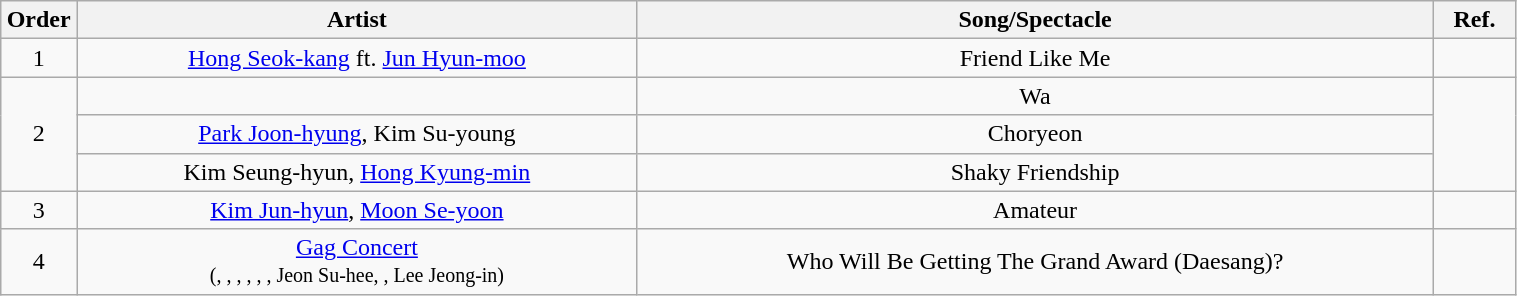<table class="wikitable" style="text-align:center; width:80%;">
<tr>
<th width="5%">Order</th>
<th>Artist</th>
<th>Song/Spectacle</th>
<th>Ref.</th>
</tr>
<tr>
<td>1</td>
<td><a href='#'>Hong Seok-kang</a> ft. <a href='#'>Jun Hyun-moo</a></td>
<td>Friend Like Me<br></td>
<td></td>
</tr>
<tr>
<td rowspan=3>2</td>
<td></td>
<td>Wa<br></td>
<td rowspan="3"></td>
</tr>
<tr>
<td><a href='#'>Park Joon-hyung</a>, Kim Su-young</td>
<td>Choryeon<br></td>
</tr>
<tr>
<td>Kim Seung-hyun, <a href='#'>Hong Kyung-min</a></td>
<td>Shaky Friendship<br></td>
</tr>
<tr>
<td>3</td>
<td><a href='#'>Kim Jun-hyun</a>, <a href='#'>Moon Se-yoon</a></td>
<td>Amateur<br></td>
<td></td>
</tr>
<tr>
<td>4</td>
<td><a href='#'>Gag Concert</a><br><small>(, , , , , , Jeon Su-hee, , Lee Jeong-in)</small></td>
<td>Who Will Be Getting The Grand Award (Daesang)?</td>
<td></td>
</tr>
</table>
